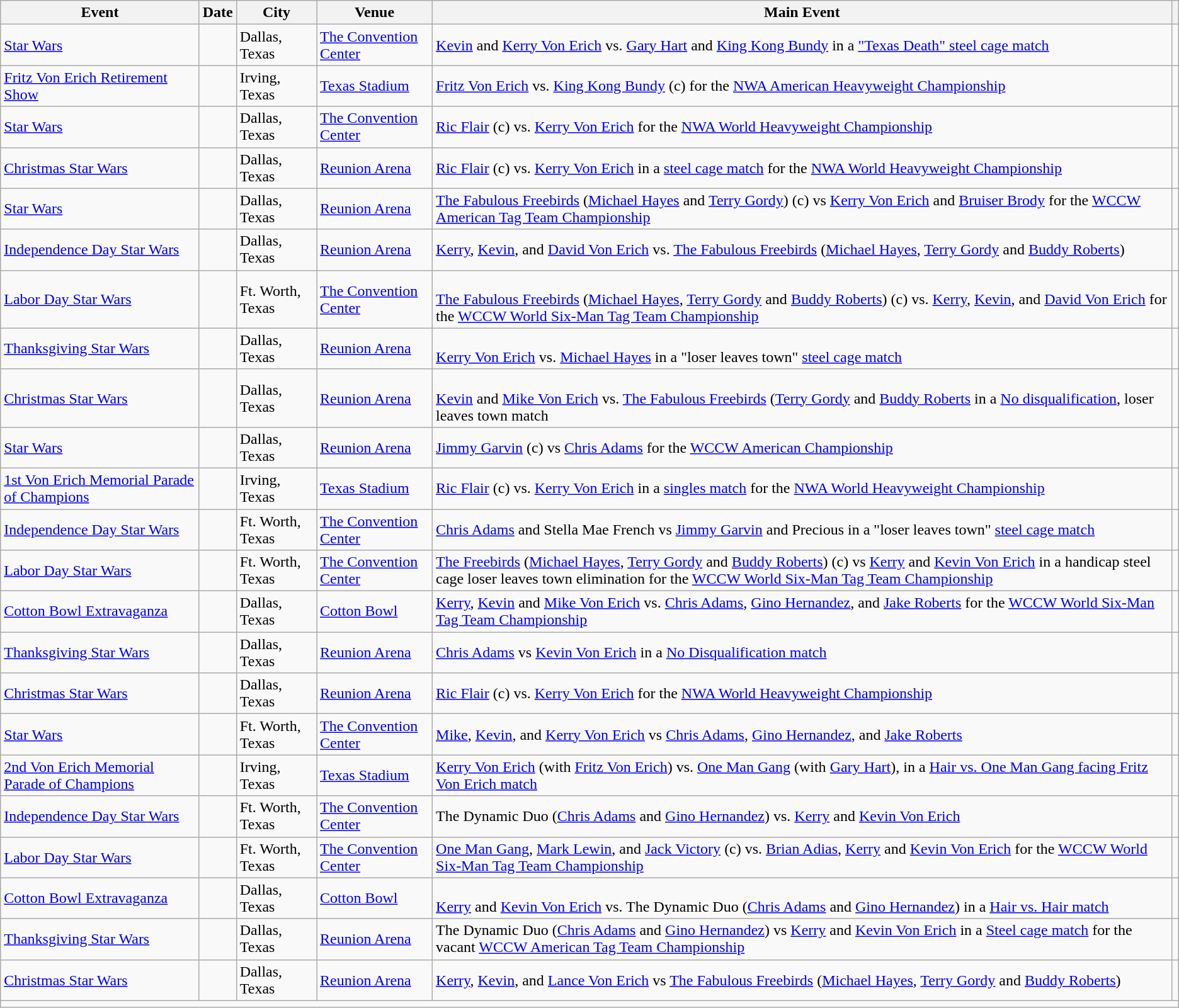<table class="wikitable" align="center">
<tr>
<th scope="col">Event</th>
<th scope="col">Date</th>
<th scope="col">City</th>
<th scope="col">Venue</th>
<th scope="col">Main Event</th>
<th class="unsortable" scope="col"></th>
</tr>
<tr>
<td><a href='#'>Star Wars</a></td>
<td></td>
<td>Dallas, Texas</td>
<td><a href='#'>The Convention Center</a></td>
<td><a href='#'>Kevin</a> and <a href='#'>Kerry Von Erich</a> vs. <a href='#'>Gary Hart</a> and <a href='#'>King Kong Bundy</a> in a <a href='#'>"Texas Death" steel cage match</a></td>
<td></td>
</tr>
<tr>
<td><a href='#'>Fritz Von Erich Retirement Show</a></td>
<td></td>
<td>Irving, Texas</td>
<td><a href='#'>Texas Stadium</a></td>
<td><a href='#'>Fritz Von Erich</a> vs. <a href='#'>King Kong Bundy</a> (c) for the <a href='#'>NWA American Heavyweight Championship</a></td>
<td></td>
</tr>
<tr>
<td><a href='#'>Star Wars</a></td>
<td></td>
<td>Dallas, Texas</td>
<td><a href='#'>The Convention Center</a></td>
<td><a href='#'>Ric Flair</a> (c) vs. <a href='#'>Kerry Von Erich</a> for the <a href='#'>NWA World Heavyweight Championship</a></td>
<td></td>
</tr>
<tr>
<td><a href='#'>Christmas Star Wars</a></td>
<td></td>
<td>Dallas, Texas</td>
<td><a href='#'>Reunion Arena</a></td>
<td><a href='#'>Ric Flair</a> (c) vs. <a href='#'>Kerry Von Erich</a> in a <a href='#'>steel cage match</a> for the <a href='#'>NWA World Heavyweight Championship</a></td>
<td></td>
</tr>
<tr>
<td><a href='#'>Star Wars</a></td>
<td></td>
<td>Dallas, Texas</td>
<td><a href='#'>Reunion Arena</a></td>
<td><a href='#'>The Fabulous Freebirds</a> (<a href='#'>Michael Hayes</a> and <a href='#'>Terry Gordy</a>) (c) vs <a href='#'>Kerry Von Erich</a> and <a href='#'>Bruiser Brody</a> for the <a href='#'>WCCW American Tag Team Championship</a></td>
<td></td>
</tr>
<tr>
<td><a href='#'>Independence Day Star Wars</a></td>
<td></td>
<td>Dallas, Texas</td>
<td><a href='#'>Reunion Arena</a></td>
<td><a href='#'>Kerry</a>, <a href='#'>Kevin</a>, and <a href='#'>David Von Erich</a> vs. <a href='#'>The Fabulous Freebirds</a> (<a href='#'>Michael Hayes</a>, <a href='#'>Terry Gordy</a> and <a href='#'>Buddy Roberts</a>)</td>
<td></td>
</tr>
<tr>
<td><a href='#'>Labor Day Star Wars</a></td>
<td></td>
<td>Ft. Worth, Texas</td>
<td><a href='#'>The Convention Center</a></td>
<td><br><a href='#'>The Fabulous Freebirds</a> (<a href='#'>Michael Hayes</a>, <a href='#'>Terry Gordy</a> and <a href='#'>Buddy Roberts</a>) (c) vs. <a href='#'>Kerry</a>, <a href='#'>Kevin</a>, and <a href='#'>David Von Erich</a> for the <a href='#'>WCCW World Six-Man Tag Team Championship</a></td>
<td></td>
</tr>
<tr>
<td><a href='#'>Thanksgiving Star Wars</a></td>
<td></td>
<td>Dallas, Texas</td>
<td><a href='#'>Reunion Arena</a></td>
<td><br><a href='#'>Kerry Von Erich</a> vs. <a href='#'>Michael Hayes</a> in a "loser leaves town" <a href='#'>steel cage match</a></td>
<td></td>
</tr>
<tr>
<td><a href='#'>Christmas Star Wars</a></td>
<td></td>
<td>Dallas, Texas</td>
<td><a href='#'>Reunion Arena</a></td>
<td><br><a href='#'>Kevin</a> and <a href='#'>Mike Von Erich</a> vs. <a href='#'>The Fabulous Freebirds</a> (<a href='#'>Terry Gordy</a> and <a href='#'>Buddy Roberts</a> in a <a href='#'>No disqualification</a>, loser leaves town match</td>
<td></td>
</tr>
<tr>
<td><a href='#'>Star Wars</a></td>
<td></td>
<td>Dallas, Texas</td>
<td><a href='#'>Reunion Arena</a></td>
<td><a href='#'>Jimmy Garvin</a> (c) vs <a href='#'>Chris Adams</a> for the <a href='#'>WCCW American Championship</a></td>
<td></td>
</tr>
<tr>
<td><a href='#'>1st Von Erich Memorial Parade of Champions</a></td>
<td></td>
<td>Irving, Texas</td>
<td><a href='#'>Texas Stadium</a></td>
<td><a href='#'>Ric Flair</a> (c) vs. <a href='#'>Kerry Von Erich</a> in a <a href='#'>singles match</a> for the <a href='#'>NWA World Heavyweight Championship</a></td>
<td></td>
</tr>
<tr>
<td><a href='#'>Independence Day Star Wars</a></td>
<td></td>
<td>Ft. Worth, Texas</td>
<td><a href='#'>The Convention Center</a></td>
<td><a href='#'>Chris Adams</a> and Stella Mae French vs <a href='#'>Jimmy Garvin</a> and Precious in a "loser leaves town" <a href='#'>steel cage match</a></td>
<td></td>
</tr>
<tr>
<td><a href='#'>Labor Day Star Wars</a></td>
<td></td>
<td>Ft. Worth, Texas</td>
<td><a href='#'>The Convention Center</a></td>
<td><a href='#'>The Freebirds</a> (<a href='#'>Michael Hayes</a>, <a href='#'>Terry Gordy</a> and <a href='#'>Buddy Roberts</a>) (c) vs <a href='#'>Kerry</a> and <a href='#'>Kevin Von Erich</a> in a handicap steel cage loser leaves town elimination for the <a href='#'>WCCW World Six-Man Tag Team Championship</a></td>
<td></td>
</tr>
<tr>
<td><a href='#'>Cotton Bowl Extravaganza</a></td>
<td></td>
<td>Dallas, Texas</td>
<td><a href='#'>Cotton Bowl</a></td>
<td><a href='#'>Kerry</a>, <a href='#'>Kevin</a> and <a href='#'>Mike Von Erich</a> vs. <a href='#'>Chris Adams</a>, <a href='#'>Gino Hernandez</a>, and <a href='#'>Jake Roberts</a> for the <a href='#'>WCCW World Six-Man Tag Team Championship</a></td>
<td></td>
</tr>
<tr>
<td><a href='#'>Thanksgiving Star Wars</a></td>
<td></td>
<td>Dallas, Texas</td>
<td><a href='#'>Reunion Arena</a></td>
<td><a href='#'>Chris Adams</a> vs <a href='#'>Kevin Von Erich</a> in a <a href='#'>No Disqualification match</a></td>
<td></td>
</tr>
<tr>
<td><a href='#'>Christmas Star Wars</a></td>
<td></td>
<td>Dallas, Texas</td>
<td><a href='#'>Reunion Arena</a></td>
<td><a href='#'>Ric Flair</a> (c) vs. <a href='#'>Kerry Von Erich</a> for the <a href='#'>NWA World Heavyweight Championship</a></td>
<td></td>
</tr>
<tr>
<td><a href='#'>Star Wars</a></td>
<td></td>
<td>Ft. Worth, Texas</td>
<td><a href='#'>The Convention Center</a></td>
<td><a href='#'>Mike</a>, <a href='#'>Kevin</a>, and <a href='#'>Kerry Von Erich</a> vs <a href='#'>Chris Adams</a>, <a href='#'>Gino Hernandez</a>, and <a href='#'>Jake Roberts</a></td>
<td></td>
</tr>
<tr>
<td><a href='#'>2nd Von Erich Memorial Parade of Champions</a></td>
<td></td>
<td>Irving, Texas</td>
<td><a href='#'>Texas Stadium</a></td>
<td><a href='#'>Kerry Von Erich</a> (with <a href='#'>Fritz Von Erich</a>) vs. <a href='#'>One Man Gang</a> (with <a href='#'>Gary Hart</a>), in a <a href='#'>Hair vs. One Man Gang facing Fritz Von Erich match</a></td>
<td></td>
</tr>
<tr>
<td><a href='#'>Independence Day Star Wars</a></td>
<td></td>
<td>Ft. Worth, Texas</td>
<td><a href='#'>The Convention Center</a></td>
<td>The Dynamic Duo (<a href='#'>Chris Adams</a> and <a href='#'>Gino Hernandez</a>) vs. <a href='#'>Kerry</a> and <a href='#'>Kevin Von Erich</a></td>
<td></td>
</tr>
<tr>
<td><a href='#'>Labor Day Star Wars</a></td>
<td></td>
<td>Ft. Worth, Texas</td>
<td><a href='#'>The Convention Center</a></td>
<td><a href='#'>One Man Gang</a>, <a href='#'>Mark Lewin</a>, and <a href='#'>Jack Victory</a> (c) vs. <a href='#'>Brian Adias</a>, <a href='#'>Kerry</a> and <a href='#'>Kevin Von Erich</a> for the <a href='#'>WCCW World Six-Man Tag Team Championship</a></td>
<td></td>
</tr>
<tr>
<td><a href='#'>Cotton Bowl Extravaganza</a></td>
<td></td>
<td>Dallas, Texas</td>
<td><a href='#'>Cotton Bowl</a></td>
<td><br><a href='#'>Kerry</a> and <a href='#'>Kevin Von Erich</a> vs. The Dynamic Duo (<a href='#'>Chris Adams</a> and <a href='#'>Gino Hernandez</a>) in a <a href='#'>Hair vs. Hair match</a></td>
<td></td>
</tr>
<tr>
<td><a href='#'>Thanksgiving Star Wars</a></td>
<td></td>
<td>Dallas, Texas</td>
<td><a href='#'>Reunion Arena</a></td>
<td>The Dynamic Duo (<a href='#'>Chris Adams</a> and <a href='#'>Gino Hernandez</a>) vs <a href='#'>Kerry</a> and <a href='#'>Kevin Von Erich</a> in a <a href='#'>Steel cage match</a> for the vacant <a href='#'>WCCW American Tag Team Championship</a></td>
<td></td>
</tr>
<tr>
<td><a href='#'>Christmas Star Wars</a></td>
<td></td>
<td>Dallas, Texas</td>
<td><a href='#'>Reunion Arena</a></td>
<td><a href='#'>Kerry</a>, <a href='#'>Kevin</a>, and <a href='#'>Lance Von Erich</a> vs <a href='#'>The Fabulous Freebirds</a> (<a href='#'>Michael Hayes</a>, <a href='#'>Terry Gordy</a> and <a href='#'>Buddy Roberts</a>)</td>
<td></td>
</tr>
<tr>
<td colspan=6></td>
</tr>
</table>
